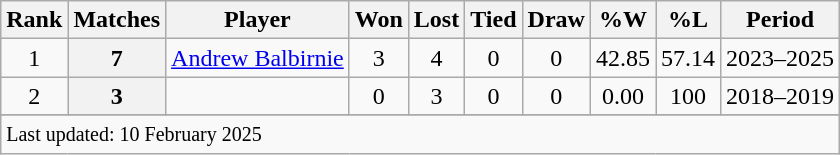<table class="wikitable plainrowheaders sortable">
<tr>
<th scope=col>Rank</th>
<th scope=col>Matches</th>
<th scope=col>Player</th>
<th scope=col>Won</th>
<th scope=col>Lost</th>
<th scope=col>Tied</th>
<th scope=col>Draw</th>
<th scope=col>%W</th>
<th scope=col>%L</th>
<th scope=col>Period</th>
</tr>
<tr>
<td align=center>1</td>
<th scope=row style=text-align:center;>7</th>
<td><a href='#'>Andrew Balbirnie</a></td>
<td align=center>3</td>
<td align=center>4</td>
<td align=center>0</td>
<td align=center>0</td>
<td align=center>42.85</td>
<td align=center>57.14</td>
<td>2023–2025</td>
</tr>
<tr>
<td align=center>2</td>
<th scope=row style=text-align:center;>3</th>
<td></td>
<td align=center>0</td>
<td align=center>3</td>
<td align=center>0</td>
<td align=center>0</td>
<td align=center>0.00</td>
<td align=center>100</td>
<td>2018–2019</td>
</tr>
<tr>
</tr>
<tr class=sortbottom>
<td colspan=10><small>Last updated: 10 February 2025</small></td>
</tr>
</table>
